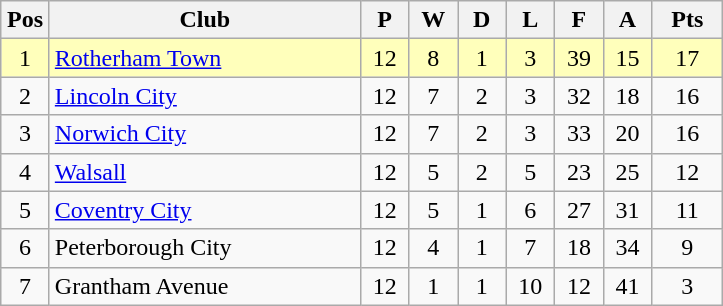<table class="wikitable" style="text-align:center">
<tr>
<th width="25">Pos</th>
<th width="200">Club</th>
<th width="25">P</th>
<th width="25">W</th>
<th width="25">D</th>
<th width="25">L</th>
<th width="25">F</th>
<th width="25">A</th>
<th width="40">Pts</th>
</tr>
<tr style="background:#FFFFBB;">
<td>1</td>
<td align="left"><a href='#'>Rotherham Town</a></td>
<td>12</td>
<td>8</td>
<td>1</td>
<td>3</td>
<td>39</td>
<td>15</td>
<td>17</td>
</tr>
<tr>
<td>2</td>
<td align="left"><a href='#'>Lincoln City</a></td>
<td>12</td>
<td>7</td>
<td>2</td>
<td>3</td>
<td>32</td>
<td>18</td>
<td>16</td>
</tr>
<tr>
<td>3</td>
<td align="left"><a href='#'>Norwich City</a></td>
<td>12</td>
<td>7</td>
<td>2</td>
<td>3</td>
<td>33</td>
<td>20</td>
<td>16</td>
</tr>
<tr>
<td>4</td>
<td align="left"><a href='#'>Walsall</a></td>
<td>12</td>
<td>5</td>
<td>2</td>
<td>5</td>
<td>23</td>
<td>25</td>
<td>12</td>
</tr>
<tr>
<td>5</td>
<td align="left"><a href='#'>Coventry City</a></td>
<td>12</td>
<td>5</td>
<td>1</td>
<td>6</td>
<td>27</td>
<td>31</td>
<td>11</td>
</tr>
<tr>
<td>6</td>
<td align="left">Peterborough City</td>
<td>12</td>
<td>4</td>
<td>1</td>
<td>7</td>
<td>18</td>
<td>34</td>
<td>9</td>
</tr>
<tr>
<td>7</td>
<td align="left">Grantham Avenue</td>
<td>12</td>
<td>1</td>
<td>1</td>
<td>10</td>
<td>12</td>
<td>41</td>
<td>3</td>
</tr>
</table>
